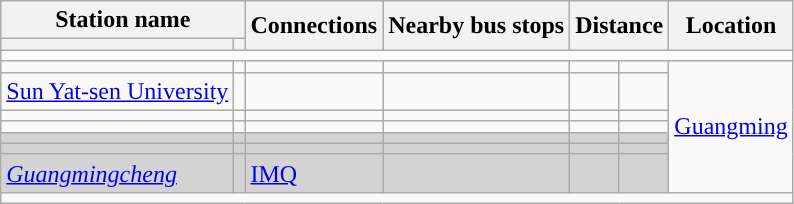<table class="wikitable">
<tr>
<th colspan="2">Station name</th>
<th rowspan="2">Connections</th>
<th rowspan="2">Nearby bus stops</th>
<th colspan="2" rowspan="2">Distance<br></th>
<th rowspan="2">Location</th>
</tr>
<tr>
<th></th>
<th></th>
</tr>
<tr style="background:#">
<td colspan = "8"></td>
</tr>
<tr>
<td></td>
<td></td>
<td></td>
<td></td>
<td></td>
<td></td>
<td rowspan="7"><a href='#'>Guangming</a></td>
</tr>
<tr>
<td><a href='#'>Sun Yat-sen University</a></td>
<td></td>
<td></td>
<td></td>
<td></td>
<td></td>
</tr>
<tr>
<td></td>
<td></td>
<td></td>
<td></td>
<td></td>
<td></td>
</tr>
<tr>
<td></td>
<td></td>
<td></td>
<td></td>
<td></td>
<td></td>
</tr>
<tr bgcolor="lightgrey">
<td><em></em></td>
<td></td>
<td></td>
<td></td>
<td></td>
<td></td>
</tr>
<tr bgcolor="lightgrey">
<td><em></em></td>
<td></td>
<td></td>
<td></td>
<td></td>
<td></td>
</tr>
<tr bgcolor="lightgrey">
<td><em><a href='#'>Guangmingcheng</a></em></td>
<td></td>
<td>  <a href='#'>IMQ</a></td>
<td></td>
<td></td>
<td></td>
</tr>
<tr style="background:#">
<td colspan="8"></td>
</tr>
</table>
